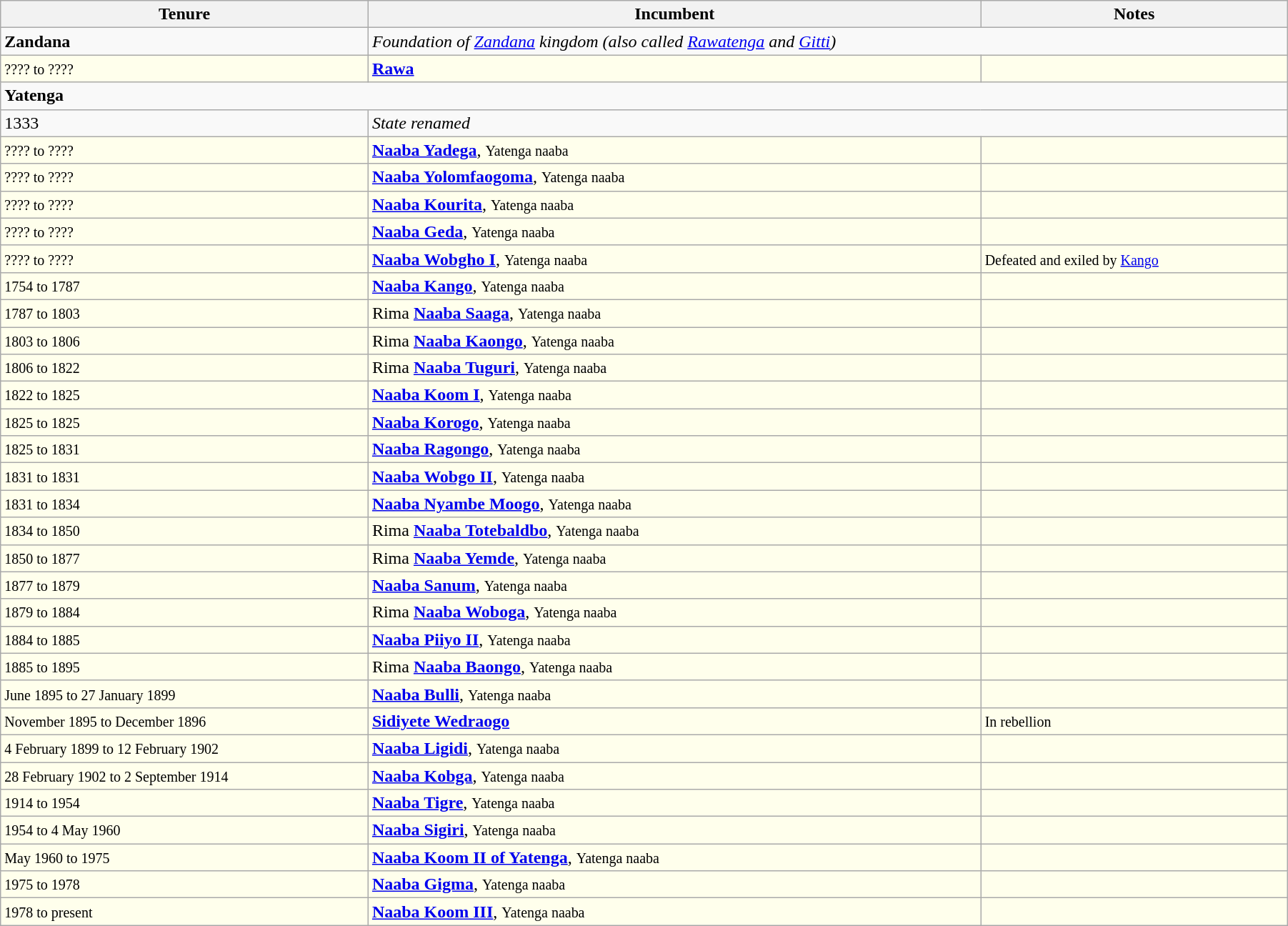<table class="wikitable">
<tr align=left>
<th width="18%">Tenure</th>
<th width="30%">Incumbent</th>
<th width="15%">Notes</th>
</tr>
<tr valign=top>
<td><strong>Zandana</strong></td>
<td colspan="2"><em>Foundation of <a href='#'>Zandana</a> kingdom (also called <a href='#'>Rawatenga</a> and <a href='#'>Gitti</a>)</em></td>
</tr>
<tr valign=top bgcolor="#ffffec">
<td><small>???? to ????</small></td>
<td><strong><a href='#'>Rawa</a></strong></td>
<td> </td>
</tr>
<tr valign=top>
<td colspan="3"><strong>Yatenga</strong></td>
</tr>
<tr valign=top>
<td>1333</td>
<td colspan="2"><em>State renamed</em></td>
</tr>
<tr valign=top bgcolor="#ffffec">
<td><small>???? to ????</small></td>
<td><strong><a href='#'>Naaba Yadega</a></strong>, <small>Yatenga naaba</small></td>
<td> </td>
</tr>
<tr valign=top bgcolor="#ffffec">
<td><small>???? to ????</small></td>
<td><strong><a href='#'>Naaba Yolomfaogoma</a></strong>, <small>Yatenga naaba</small></td>
<td> </td>
</tr>
<tr valign=top bgcolor="#ffffec">
<td><small>???? to ????</small></td>
<td><strong><a href='#'>Naaba Kourita</a></strong>, <small>Yatenga naaba</small></td>
<td> </td>
</tr>
<tr valign=top bgcolor="#ffffec">
<td><small>???? to ????</small></td>
<td><strong><a href='#'>Naaba Geda</a></strong>, <small>Yatenga naaba</small></td>
<td> </td>
</tr>
<tr valign=top bgcolor="#ffffec">
<td><small>???? to ????</small></td>
<td><strong><a href='#'>Naaba Wobgho I</a></strong>, <small>Yatenga naaba</small></td>
<td><small>Defeated and exiled by <a href='#'>Kango</a></small></td>
</tr>
<tr valign=top bgcolor="#ffffec">
<td><small>1754 to 1787</small></td>
<td><strong><a href='#'>Naaba Kango</a></strong>, <small>Yatenga naaba</small></td>
<td> </td>
</tr>
<tr valign=top bgcolor="#ffffec">
<td><small>1787 to 1803</small></td>
<td>Rima <strong><a href='#'>Naaba Saaga</a></strong>, <small>Yatenga naaba</small></td>
<td> </td>
</tr>
<tr valign=top bgcolor="#ffffec">
<td><small>1803 to 1806</small></td>
<td>Rima <strong><a href='#'>Naaba Kaongo</a></strong>, <small>Yatenga naaba</small></td>
<td> </td>
</tr>
<tr valign=top bgcolor="#ffffec">
<td><small>1806 to 1822</small></td>
<td>Rima <strong><a href='#'>Naaba Tuguri</a></strong>, <small>Yatenga naaba</small></td>
<td> </td>
</tr>
<tr valign=top bgcolor="#ffffec">
<td><small>1822 to 1825</small></td>
<td><strong><a href='#'>Naaba Koom I</a></strong>, <small>Yatenga naaba</small></td>
<td> </td>
</tr>
<tr valign=top bgcolor="#ffffec">
<td><small>1825 to 1825</small></td>
<td><strong><a href='#'>Naaba Korogo</a></strong>, <small>Yatenga naaba</small></td>
<td> </td>
</tr>
<tr valign=top bgcolor="#ffffec">
<td><small>1825 to 1831</small></td>
<td><strong><a href='#'>Naaba Ragongo</a></strong>, <small>Yatenga naaba</small></td>
<td> </td>
</tr>
<tr valign=top bgcolor="#ffffec">
<td><small>1831 to 1831</small></td>
<td><strong><a href='#'>Naaba Wobgo II</a></strong>, <small>Yatenga naaba</small></td>
<td> </td>
</tr>
<tr valign=top bgcolor="#ffffec">
<td><small>1831 to 1834</small></td>
<td><strong><a href='#'>Naaba Nyambe Moogo</a></strong>, <small>Yatenga naaba</small></td>
<td> </td>
</tr>
<tr valign=top bgcolor="#ffffec">
<td><small>1834 to 1850</small></td>
<td>Rima <strong><a href='#'>Naaba Totebaldbo</a></strong>, <small>Yatenga naaba</small></td>
<td> </td>
</tr>
<tr valign=top bgcolor="#ffffec">
<td><small>1850 to 1877</small></td>
<td>Rima <strong><a href='#'>Naaba Yemde</a></strong>, <small>Yatenga naaba</small></td>
<td> </td>
</tr>
<tr valign=top bgcolor="#ffffec">
<td><small>1877 to 1879</small></td>
<td><strong><a href='#'>Naaba Sanum</a></strong>, <small>Yatenga naaba</small></td>
<td> </td>
</tr>
<tr valign=top bgcolor="#ffffec">
<td><small>1879 to 1884</small></td>
<td>Rima <strong><a href='#'>Naaba Woboga</a></strong>, <small>Yatenga naaba</small></td>
<td> </td>
</tr>
<tr valign=top bgcolor="#ffffec">
<td><small>1884 to 1885</small></td>
<td><strong><a href='#'>Naaba Piiyo II</a></strong>, <small>Yatenga naaba</small></td>
<td> </td>
</tr>
<tr valign=top bgcolor="#ffffec">
<td><small>1885 to 1895</small></td>
<td>Rima <strong><a href='#'>Naaba Baongo</a></strong>, <small>Yatenga naaba</small></td>
<td> </td>
</tr>
<tr valign=top bgcolor="#ffffec">
<td><small>June 1895 to 27 January 1899</small></td>
<td><strong><a href='#'>Naaba Bulli</a></strong>, <small>Yatenga naaba</small></td>
<td> </td>
</tr>
<tr valign=top bgcolor="#ffffec">
<td><small>November 1895 to December 1896</small></td>
<td><strong><a href='#'>Sidiyete Wedraogo</a></strong></td>
<td><small>In rebellion</small></td>
</tr>
<tr valign=top bgcolor="#ffffec">
<td><small>4 February 1899 to 12 February 1902</small></td>
<td><strong><a href='#'>Naaba Ligidi</a></strong>, <small>Yatenga naaba</small></td>
<td> </td>
</tr>
<tr valign=top bgcolor="#ffffec">
<td><small>28 February 1902 to 2 September 1914</small></td>
<td><strong><a href='#'>Naaba Kobga</a></strong>, <small>Yatenga naaba</small></td>
<td> </td>
</tr>
<tr valign=top bgcolor="#ffffec">
<td><small>1914 to 1954</small></td>
<td><strong><a href='#'>Naaba Tigre</a></strong>, <small>Yatenga naaba</small></td>
<td> </td>
</tr>
<tr valign=top bgcolor="#ffffec">
<td><small>1954 to 4 May 1960</small></td>
<td><strong><a href='#'>Naaba Sigiri</a></strong>, <small>Yatenga naaba</small></td>
<td> </td>
</tr>
<tr valign=top bgcolor="#ffffec">
<td><small>May 1960 to 1975</small></td>
<td><strong><a href='#'>Naaba Koom II of Yatenga</a></strong>, <small>Yatenga naaba</small></td>
<td> </td>
</tr>
<tr valign=top bgcolor="#ffffec">
<td><small>1975 to 1978</small></td>
<td><strong><a href='#'>Naaba Gigma</a></strong>, <small>Yatenga naaba</small></td>
<td> </td>
</tr>
<tr valign=top bgcolor="#ffffec">
<td><small>1978 to present</small></td>
<td><strong><a href='#'>Naaba Koom III</a></strong>, <small>Yatenga naaba</small></td>
<td> </td>
</tr>
</table>
